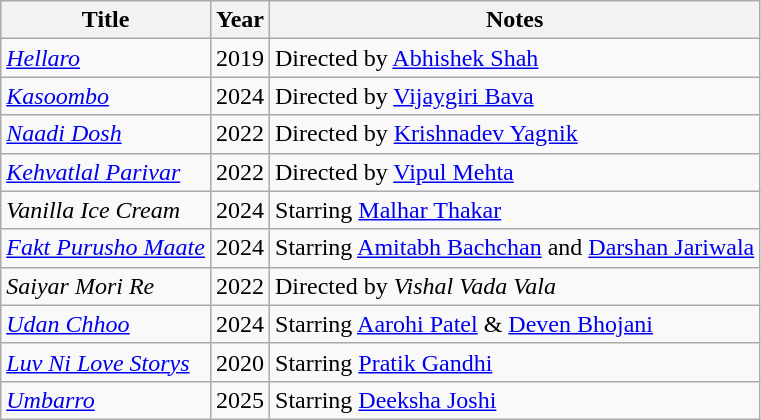<table class="wikitable sortable">
<tr>
<th>Title</th>
<th>Year</th>
<th>Notes</th>
</tr>
<tr>
<td><em><a href='#'>Hellaro</a></em></td>
<td>2019</td>
<td>Directed by <a href='#'>Abhishek Shah</a></td>
</tr>
<tr>
<td><em><a href='#'>Kasoombo</a></em></td>
<td>2024</td>
<td>Directed by <a href='#'>Vijaygiri Bava</a></td>
</tr>
<tr>
<td><em><a href='#'>Naadi Dosh</a></em></td>
<td>2022</td>
<td>Directed by <a href='#'>Krishnadev Yagnik</a></td>
</tr>
<tr>
<td><em><a href='#'>Kehvatlal Parivar</a></em></td>
<td>2022</td>
<td>Directed by <a href='#'>Vipul Mehta</a></td>
</tr>
<tr>
<td><em>Vanilla Ice Cream</em></td>
<td>2024</td>
<td>Starring <a href='#'>Malhar Thakar</a></td>
</tr>
<tr>
<td><em><a href='#'>Fakt Purusho Maate</a></em></td>
<td>2024</td>
<td>Starring <a href='#'>Amitabh Bachchan</a> and <a href='#'>Darshan Jariwala</a></td>
</tr>
<tr>
<td><em>Saiyar Mori Re</em></td>
<td>2022</td>
<td>Directed by <em>Vishal Vada Vala</em></td>
</tr>
<tr>
<td><em><a href='#'>Udan Chhoo</a></em></td>
<td>2024</td>
<td>Starring <a href='#'>Aarohi Patel</a> & <a href='#'>Deven Bhojani</a></td>
</tr>
<tr>
<td><em><a href='#'>Luv Ni Love Storys</a></em></td>
<td>2020</td>
<td>Starring <a href='#'>Pratik Gandhi</a></td>
</tr>
<tr>
<td><em><a href='#'>Umbarro</a></em></td>
<td>2025</td>
<td>Starring <a href='#'>Deeksha Joshi</a></td>
</tr>
</table>
